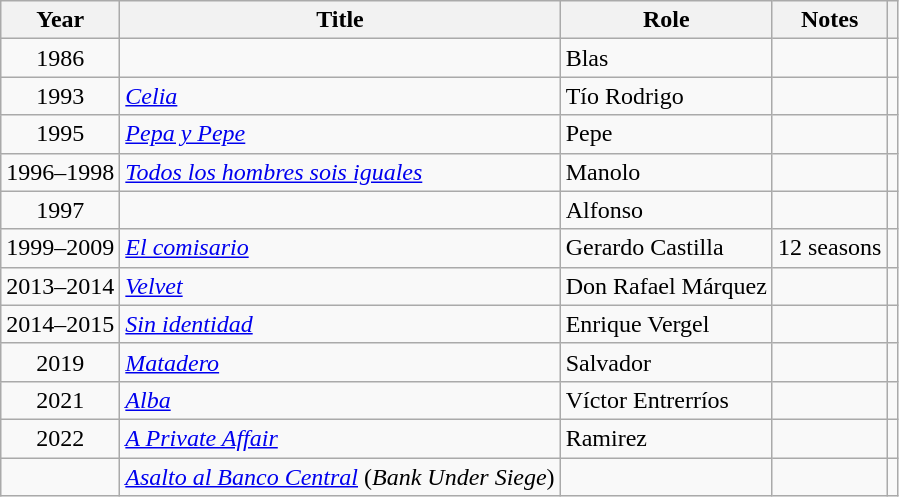<table class="wikitable sortable">
<tr>
<th>Year</th>
<th>Title</th>
<th>Role</th>
<th class="unsortable">Notes</th>
<th></th>
</tr>
<tr>
<td align = "center">1986</td>
<td><em></em></td>
<td>Blas</td>
<td></td>
<td align = "center"></td>
</tr>
<tr>
<td align = "center">1993</td>
<td><em><a href='#'>Celia</a></em></td>
<td>Tío Rodrigo</td>
<td></td>
<td align = "center"></td>
</tr>
<tr>
<td align = "center">1995</td>
<td><em><a href='#'>Pepa y Pepe</a></em></td>
<td>Pepe</td>
<td></td>
<td align = "center"></td>
</tr>
<tr>
<td align = "center">1996–1998</td>
<td><em><a href='#'>Todos los hombres sois iguales</a></em></td>
<td>Manolo</td>
<td></td>
<td align = "center"></td>
</tr>
<tr>
<td align = "center">1997</td>
<td><em></em></td>
<td>Alfonso</td>
<td></td>
<td align = "center"></td>
</tr>
<tr>
<td align = "center">1999–2009</td>
<td><em><a href='#'>El comisario</a></em></td>
<td>Gerardo Castilla</td>
<td>12 seasons</td>
<td align = "center"></td>
</tr>
<tr>
<td align = "center">2013–2014</td>
<td><a href='#'><em>Velvet</em></a></td>
<td>Don Rafael Márquez</td>
<td></td>
<td align = "center"></td>
</tr>
<tr>
<td align = "center">2014–2015</td>
<td><em><a href='#'>Sin identidad</a></em></td>
<td>Enrique Vergel</td>
<td></td>
<td align = "center"></td>
</tr>
<tr>
<td align = "center">2019</td>
<td><em><a href='#'>Matadero</a></em></td>
<td>Salvador</td>
<td></td>
<td align = "center"></td>
</tr>
<tr>
<td align = "center">2021</td>
<td><em><a href='#'>Alba</a></em></td>
<td>Víctor Entrerríos</td>
<td></td>
<td align = "center"></td>
</tr>
<tr>
<td align = "center">2022</td>
<td><em><a href='#'>A Private Affair</a></em></td>
<td>Ramirez</td>
<td></td>
<td align = "center"></td>
</tr>
<tr>
<td></td>
<td><em><a href='#'>Asalto al Banco Central</a></em> (<em>Bank Under Siege</em>)</td>
<td></td>
<td></td>
<td></td>
</tr>
</table>
